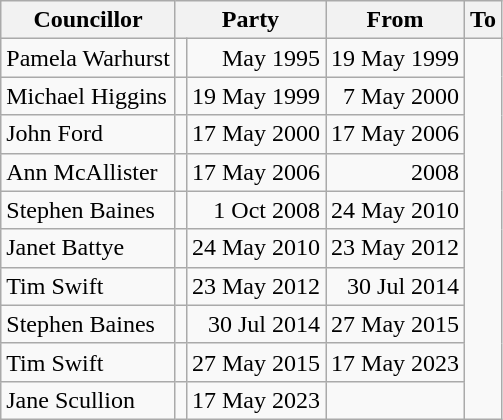<table class=wikitable>
<tr>
<th>Councillor</th>
<th colspan=2>Party</th>
<th>From</th>
<th>To</th>
</tr>
<tr>
<td>Pamela Warhurst</td>
<td></td>
<td align=right>May 1995</td>
<td align=right>19 May 1999</td>
</tr>
<tr>
<td>Michael Higgins</td>
<td></td>
<td align=right>19 May 1999</td>
<td align=right>7 May 2000</td>
</tr>
<tr>
<td>John Ford</td>
<td></td>
<td align=right>17 May 2000</td>
<td align=right>17 May 2006</td>
</tr>
<tr>
<td>Ann McAllister</td>
<td></td>
<td align=right>17 May 2006</td>
<td align=right>2008</td>
</tr>
<tr>
<td>Stephen Baines</td>
<td></td>
<td align=right>1 Oct 2008</td>
<td align=right>24 May 2010</td>
</tr>
<tr>
<td>Janet Battye</td>
<td></td>
<td align=right>24 May 2010</td>
<td align=right>23 May 2012</td>
</tr>
<tr>
<td>Tim Swift</td>
<td></td>
<td align=right>23 May 2012</td>
<td align=right>30 Jul 2014</td>
</tr>
<tr>
<td>Stephen Baines</td>
<td></td>
<td align=right>30 Jul 2014</td>
<td align=right>27 May 2015</td>
</tr>
<tr>
<td>Tim Swift</td>
<td></td>
<td align=right>27 May 2015</td>
<td align=right>17 May 2023</td>
</tr>
<tr>
<td>Jane Scullion</td>
<td></td>
<td align=right>17 May 2023</td>
<td align=right></td>
</tr>
</table>
